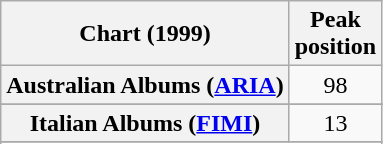<table class="wikitable sortable plainrowheaders" style="text-align:center">
<tr>
<th scope="col">Chart (1999)</th>
<th scope="col">Peak<br>position</th>
</tr>
<tr>
<th scope="row">Australian Albums (<a href='#'>ARIA</a>)</th>
<td>98</td>
</tr>
<tr>
</tr>
<tr>
</tr>
<tr>
</tr>
<tr>
</tr>
<tr>
</tr>
<tr>
</tr>
<tr>
<th scope="row">Italian Albums (<a href='#'>FIMI</a>)</th>
<td>13</td>
</tr>
<tr>
</tr>
<tr>
</tr>
<tr>
</tr>
<tr>
</tr>
<tr>
</tr>
<tr>
</tr>
</table>
